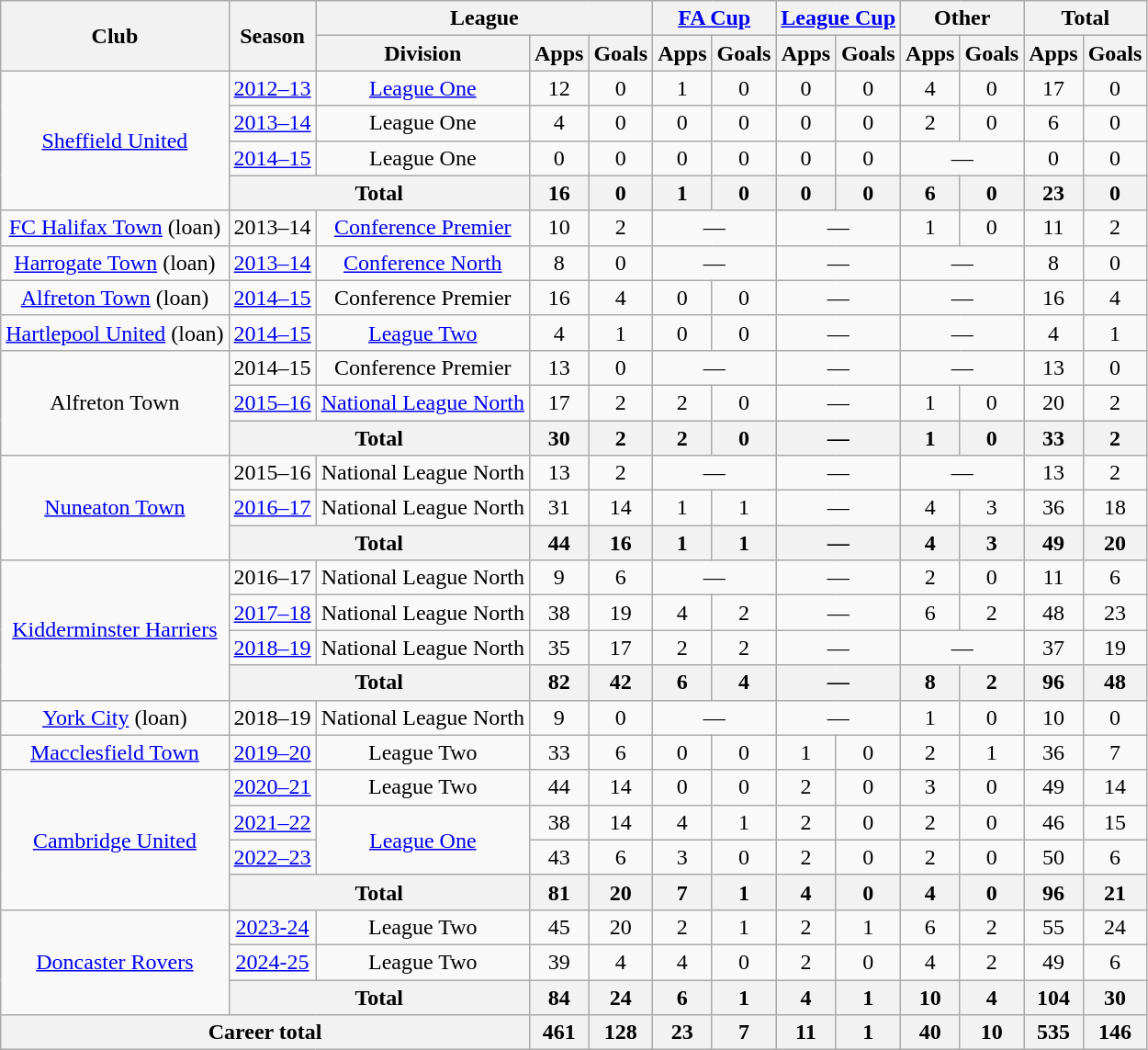<table class=wikitable style=text-align:center>
<tr>
<th rowspan=2>Club</th>
<th rowspan=2>Season</th>
<th colspan=3>League</th>
<th colspan=2><a href='#'>FA Cup</a></th>
<th colspan=2><a href='#'>League Cup</a></th>
<th colspan=2>Other</th>
<th colspan=2>Total</th>
</tr>
<tr>
<th>Division</th>
<th>Apps</th>
<th>Goals</th>
<th>Apps</th>
<th>Goals</th>
<th>Apps</th>
<th>Goals</th>
<th>Apps</th>
<th>Goals</th>
<th>Apps</th>
<th>Goals</th>
</tr>
<tr>
<td rowspan=4><a href='#'>Sheffield United</a></td>
<td><a href='#'>2012–13</a></td>
<td><a href='#'>League One</a></td>
<td>12</td>
<td>0</td>
<td>1</td>
<td>0</td>
<td>0</td>
<td>0</td>
<td>4</td>
<td>0</td>
<td>17</td>
<td>0</td>
</tr>
<tr>
<td><a href='#'>2013–14</a></td>
<td>League One</td>
<td>4</td>
<td>0</td>
<td>0</td>
<td>0</td>
<td>0</td>
<td>0</td>
<td>2</td>
<td>0</td>
<td>6</td>
<td>0</td>
</tr>
<tr>
<td><a href='#'>2014–15</a></td>
<td>League One</td>
<td>0</td>
<td>0</td>
<td>0</td>
<td>0</td>
<td>0</td>
<td>0</td>
<td colspan=2>—</td>
<td>0</td>
<td>0</td>
</tr>
<tr>
<th colspan=2>Total</th>
<th>16</th>
<th>0</th>
<th>1</th>
<th>0</th>
<th>0</th>
<th>0</th>
<th>6</th>
<th>0</th>
<th>23</th>
<th>0</th>
</tr>
<tr>
<td><a href='#'>FC Halifax Town</a> (loan)</td>
<td>2013–14</td>
<td><a href='#'>Conference Premier</a></td>
<td>10</td>
<td>2</td>
<td colspan=2>—</td>
<td colspan=2>—</td>
<td>1</td>
<td>0</td>
<td>11</td>
<td>2</td>
</tr>
<tr>
<td><a href='#'>Harrogate Town</a> (loan)</td>
<td><a href='#'>2013–14</a></td>
<td><a href='#'>Conference North</a></td>
<td>8</td>
<td>0</td>
<td colspan=2>—</td>
<td colspan=2>—</td>
<td colspan=2>—</td>
<td>8</td>
<td>0</td>
</tr>
<tr>
<td><a href='#'>Alfreton Town</a> (loan)</td>
<td><a href='#'>2014–15</a></td>
<td>Conference Premier</td>
<td>16</td>
<td>4</td>
<td>0</td>
<td>0</td>
<td colspan=2>—</td>
<td colspan=2>—</td>
<td>16</td>
<td>4</td>
</tr>
<tr>
<td><a href='#'>Hartlepool United</a> (loan)</td>
<td><a href='#'>2014–15</a></td>
<td><a href='#'>League Two</a></td>
<td>4</td>
<td>1</td>
<td>0</td>
<td>0</td>
<td colspan=2>—</td>
<td colspan=2>—</td>
<td>4</td>
<td>1</td>
</tr>
<tr>
<td rowspan=3>Alfreton Town</td>
<td>2014–15</td>
<td>Conference Premier</td>
<td>13</td>
<td>0</td>
<td colspan=2>—</td>
<td colspan=2>—</td>
<td colspan=2>—</td>
<td>13</td>
<td>0</td>
</tr>
<tr>
<td><a href='#'>2015–16</a></td>
<td><a href='#'>National League North</a></td>
<td>17</td>
<td>2</td>
<td>2</td>
<td>0</td>
<td colspan=2>—</td>
<td>1</td>
<td>0</td>
<td>20</td>
<td>2</td>
</tr>
<tr>
<th colspan=2>Total</th>
<th>30</th>
<th>2</th>
<th>2</th>
<th>0</th>
<th colspan=2>—</th>
<th>1</th>
<th>0</th>
<th>33</th>
<th>2</th>
</tr>
<tr>
<td rowspan=3><a href='#'>Nuneaton Town</a></td>
<td>2015–16</td>
<td>National League North</td>
<td>13</td>
<td>2</td>
<td colspan=2>—</td>
<td colspan=2>—</td>
<td colspan=2>—</td>
<td>13</td>
<td>2</td>
</tr>
<tr>
<td><a href='#'>2016–17</a></td>
<td>National League North</td>
<td>31</td>
<td>14</td>
<td>1</td>
<td>1</td>
<td colspan=2>—</td>
<td>4</td>
<td>3</td>
<td>36</td>
<td>18</td>
</tr>
<tr>
<th colspan=2>Total</th>
<th>44</th>
<th>16</th>
<th>1</th>
<th>1</th>
<th colspan=2>—</th>
<th>4</th>
<th>3</th>
<th>49</th>
<th>20</th>
</tr>
<tr>
<td rowspan=4><a href='#'>Kidderminster Harriers</a></td>
<td>2016–17</td>
<td>National League North</td>
<td>9</td>
<td>6</td>
<td colspan=2>—</td>
<td colspan=2>—</td>
<td>2</td>
<td>0</td>
<td>11</td>
<td>6</td>
</tr>
<tr>
<td><a href='#'>2017–18</a></td>
<td>National League North</td>
<td>38</td>
<td>19</td>
<td>4</td>
<td>2</td>
<td colspan=2>—</td>
<td>6</td>
<td>2</td>
<td>48</td>
<td>23</td>
</tr>
<tr>
<td><a href='#'>2018–19</a></td>
<td>National League North</td>
<td>35</td>
<td>17</td>
<td>2</td>
<td>2</td>
<td colspan=2>—</td>
<td colspan=2>—</td>
<td>37</td>
<td>19</td>
</tr>
<tr>
<th colspan=2>Total</th>
<th>82</th>
<th>42</th>
<th>6</th>
<th>4</th>
<th colspan=2>—</th>
<th>8</th>
<th>2</th>
<th>96</th>
<th>48</th>
</tr>
<tr>
<td><a href='#'>York City</a> (loan)</td>
<td>2018–19</td>
<td>National League North</td>
<td>9</td>
<td>0</td>
<td colspan=2>—</td>
<td colspan=2>—</td>
<td>1</td>
<td>0</td>
<td>10</td>
<td>0</td>
</tr>
<tr>
<td><a href='#'>Macclesfield Town</a></td>
<td><a href='#'>2019–20</a></td>
<td>League Two</td>
<td>33</td>
<td>6</td>
<td>0</td>
<td>0</td>
<td>1</td>
<td>0</td>
<td>2</td>
<td>1</td>
<td>36</td>
<td>7</td>
</tr>
<tr>
<td rowspan=4><a href='#'>Cambridge United</a></td>
<td><a href='#'>2020–21</a></td>
<td>League Two</td>
<td>44</td>
<td>14</td>
<td>0</td>
<td>0</td>
<td>2</td>
<td>0</td>
<td>3</td>
<td>0</td>
<td>49</td>
<td>14</td>
</tr>
<tr>
<td><a href='#'>2021–22</a></td>
<td rowspan="2"><a href='#'>League One</a></td>
<td>38</td>
<td>14</td>
<td>4</td>
<td>1</td>
<td>2</td>
<td>0</td>
<td>2</td>
<td>0</td>
<td>46</td>
<td>15</td>
</tr>
<tr>
<td><a href='#'>2022–23</a></td>
<td>43</td>
<td>6</td>
<td>3</td>
<td>0</td>
<td>2</td>
<td>0</td>
<td>2</td>
<td>0</td>
<td>50</td>
<td>6</td>
</tr>
<tr>
<th colspan=2>Total</th>
<th>81</th>
<th>20</th>
<th>7</th>
<th>1</th>
<th>4</th>
<th>0</th>
<th>4</th>
<th>0</th>
<th>96</th>
<th>21</th>
</tr>
<tr>
<td rowspan="3"><a href='#'>Doncaster Rovers</a></td>
<td><a href='#'>2023-24</a></td>
<td>League Two</td>
<td>45</td>
<td>20</td>
<td>2</td>
<td>1</td>
<td>2</td>
<td>1</td>
<td>6</td>
<td>2</td>
<td>55</td>
<td>24</td>
</tr>
<tr>
<td><a href='#'>2024-25</a></td>
<td>League Two</td>
<td>39</td>
<td>4</td>
<td>4</td>
<td>0</td>
<td>2</td>
<td>0</td>
<td>4</td>
<td>2</td>
<td>49</td>
<td>6</td>
</tr>
<tr>
<th colspan=2>Total</th>
<th>84</th>
<th>24</th>
<th>6</th>
<th>1</th>
<th>4</th>
<th>1</th>
<th>10</th>
<th>4</th>
<th>104</th>
<th>30</th>
</tr>
<tr>
<th colspan="3">Career total</th>
<th>461</th>
<th>128</th>
<th>23</th>
<th>7</th>
<th>11</th>
<th>1</th>
<th>40</th>
<th>10</th>
<th>535</th>
<th>146</th>
</tr>
</table>
